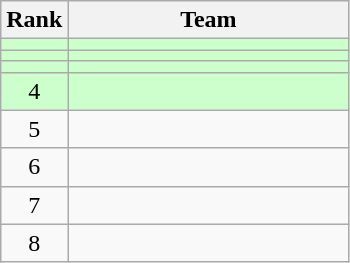<table class=wikitable style="text-align:center;">
<tr>
<th>Rank</th>
<th width=180>Team</th>
</tr>
<tr bgcolor=#CCFFCC>
<td></td>
<td align=left></td>
</tr>
<tr bgcolor=#CCFFCC>
<td></td>
<td align=left></td>
</tr>
<tr bgcolor=#CCFFCC>
<td></td>
<td align=left></td>
</tr>
<tr bgcolor=#CCFFCC>
<td>4</td>
<td align=left></td>
</tr>
<tr>
<td>5</td>
<td align=left></td>
</tr>
<tr>
<td>6</td>
<td align=left></td>
</tr>
<tr>
<td>7</td>
<td align=left></td>
</tr>
<tr>
<td>8</td>
<td align=left></td>
</tr>
</table>
